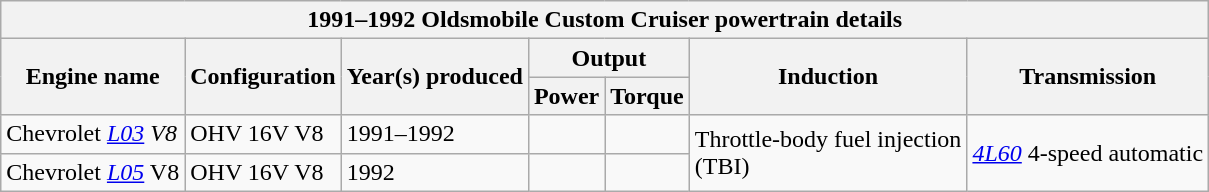<table class="wikitable">
<tr>
<th colspan="7">1991–1992 Oldsmobile Custom Cruiser powertrain details</th>
</tr>
<tr>
<th rowspan="2">Engine name</th>
<th rowspan="2">Configuration</th>
<th rowspan="2">Year(s) produced</th>
<th colspan="2">Output</th>
<th rowspan="2">Induction</th>
<th rowspan="2">Transmission</th>
</tr>
<tr>
<th>Power</th>
<th>Torque</th>
</tr>
<tr>
<td>Chevrolet <em><a href='#'>L03</a> V8</em></td>
<td> OHV 16V V8</td>
<td>1991–1992</td>
<td></td>
<td></td>
<td rowspan="2">Throttle-body fuel injection<br>(TBI)</td>
<td rowspan="2"><a href='#'><em>4L60</em></a> 4-speed automatic</td>
</tr>
<tr>
<td>Chevrolet <em><a href='#'>L05</a></em> V8</td>
<td> OHV 16V V8</td>
<td>1992</td>
<td></td>
<td></td>
</tr>
</table>
